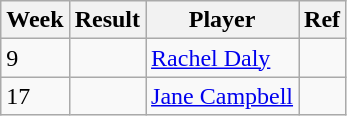<table class=wikitable>
<tr>
<th>Week</th>
<th>Result</th>
<th>Player</th>
<th>Ref</th>
</tr>
<tr>
<td>9</td>
<td></td>
<td> <a href='#'>Rachel Daly</a></td>
<td></td>
</tr>
<tr>
<td>17</td>
<td></td>
<td> <a href='#'>Jane Campbell</a></td>
<td></td>
</tr>
</table>
